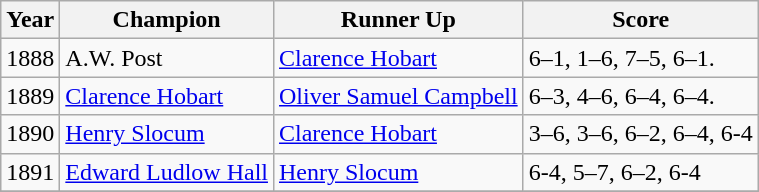<table class="wikitable sortable">
<tr>
<th>Year</th>
<th>Champion</th>
<th>Runner Up</th>
<th>Score</th>
</tr>
<tr>
<td>1888</td>
<td> A.W. Post</td>
<td> <a href='#'>Clarence Hobart</a></td>
<td>6–1, 1–6, 7–5, 6–1.</td>
</tr>
<tr>
<td>1889</td>
<td> <a href='#'>Clarence Hobart</a></td>
<td> <a href='#'>Oliver Samuel Campbell</a></td>
<td>6–3, 4–6, 6–4, 6–4.</td>
</tr>
<tr>
<td>1890</td>
<td> <a href='#'>Henry Slocum</a></td>
<td> <a href='#'>Clarence Hobart</a></td>
<td>3–6, 3–6, 6–2, 6–4, 6-4</td>
</tr>
<tr>
<td>1891</td>
<td> <a href='#'>Edward Ludlow Hall</a></td>
<td> <a href='#'>Henry Slocum</a></td>
<td>6-4, 5–7, 6–2, 6-4</td>
</tr>
<tr>
</tr>
</table>
